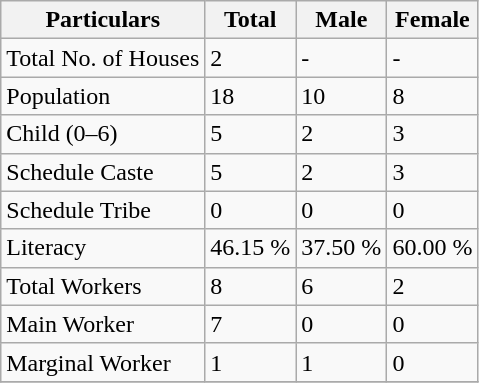<table class="wikitable sortable">
<tr>
<th>Particulars</th>
<th>Total</th>
<th>Male</th>
<th>Female</th>
</tr>
<tr>
<td>Total No. of Houses</td>
<td>2</td>
<td>-</td>
<td>-</td>
</tr>
<tr>
<td>Population</td>
<td>18</td>
<td>10</td>
<td>8</td>
</tr>
<tr>
<td>Child (0–6)</td>
<td>5</td>
<td>2</td>
<td>3</td>
</tr>
<tr>
<td>Schedule Caste</td>
<td>5</td>
<td>2</td>
<td>3</td>
</tr>
<tr>
<td>Schedule Tribe</td>
<td>0</td>
<td>0</td>
<td>0</td>
</tr>
<tr>
<td>Literacy</td>
<td>46.15 %</td>
<td>37.50 %</td>
<td>60.00 %</td>
</tr>
<tr>
<td>Total Workers</td>
<td>8</td>
<td>6</td>
<td>2</td>
</tr>
<tr>
<td>Main Worker</td>
<td>7</td>
<td>0</td>
<td>0</td>
</tr>
<tr>
<td>Marginal Worker</td>
<td>1</td>
<td>1</td>
<td>0</td>
</tr>
<tr>
</tr>
</table>
